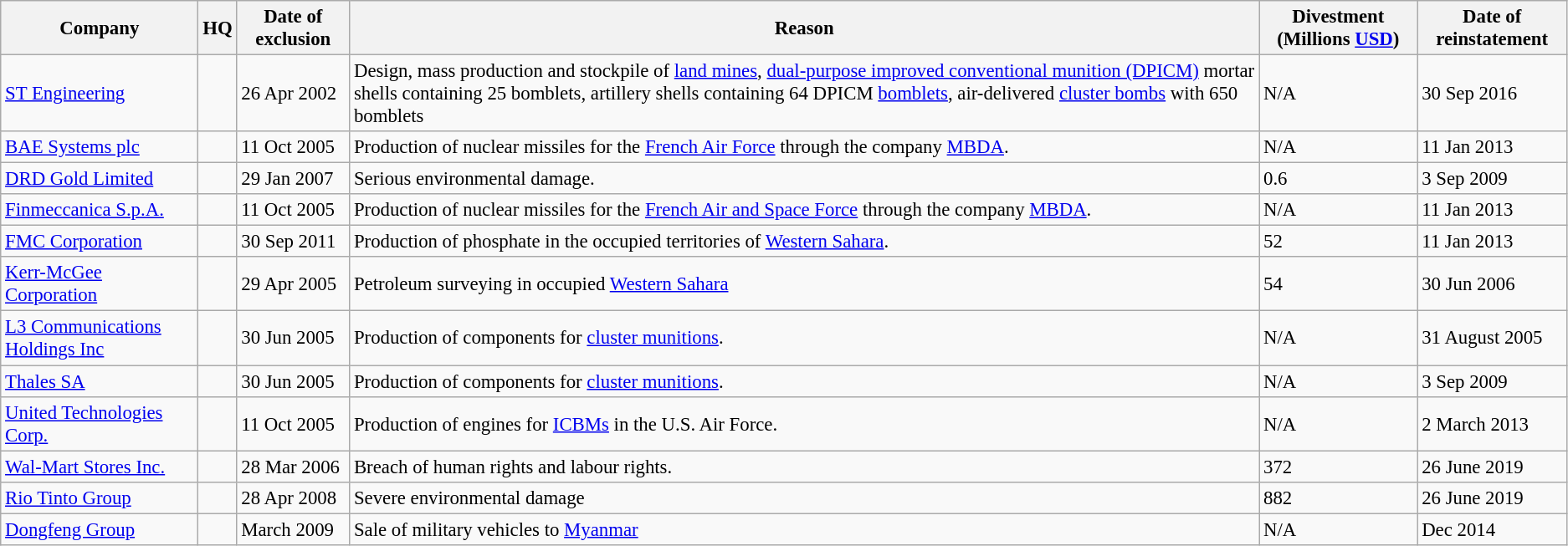<table class="wikitable sortable" style="font-size:95%;">
<tr>
<th>Company</th>
<th>HQ</th>
<th>Date of exclusion</th>
<th>Reason</th>
<th data-sort-type=number>Divestment (Millions <a href='#'>USD</a>)</th>
<th>Date of reinstatement</th>
</tr>
<tr>
<td><a href='#'>ST Engineering</a></td>
<td></td>
<td>26 Apr 2002</td>
<td>Design, mass production and stockpile of  <a href='#'>land mines</a>, <a href='#'>dual-purpose improved conventional munition (DPICM)</a> mortar shells containing 25 bomblets, artillery shells containing 64 DPICM <a href='#'>bomblets</a>, air-delivered <a href='#'>cluster bombs</a> with 650 bomblets  </td>
<td>N/A</td>
<td>30 Sep 2016</td>
</tr>
<tr>
<td><a href='#'>BAE Systems plc</a></td>
<td></td>
<td>11 Oct 2005</td>
<td>Production of nuclear missiles for the <a href='#'>French Air Force</a> through the company <a href='#'>MBDA</a>.</td>
<td>N/A</td>
<td>11 Jan 2013</td>
</tr>
<tr>
<td><a href='#'>DRD Gold Limited</a></td>
<td></td>
<td>29 Jan 2007</td>
<td>Serious environmental damage.</td>
<td>0.6</td>
<td>3 Sep 2009</td>
</tr>
<tr>
<td><a href='#'>Finmeccanica S.p.A.</a></td>
<td></td>
<td>11 Oct 2005</td>
<td>Production of nuclear missiles for the <a href='#'>French Air and Space Force</a> through the company <a href='#'>MBDA</a>.</td>
<td>N/A</td>
<td>11 Jan 2013</td>
</tr>
<tr>
<td><a href='#'>FMC Corporation</a></td>
<td></td>
<td>30 Sep 2011</td>
<td>Production of phosphate in the occupied territories of <a href='#'>Western Sahara</a>.</td>
<td>52</td>
<td>11 Jan 2013</td>
</tr>
<tr>
<td><a href='#'>Kerr-McGee Corporation</a></td>
<td></td>
<td>29 Apr 2005</td>
<td>Petroleum surveying in occupied <a href='#'>Western Sahara</a></td>
<td>54</td>
<td>30 Jun 2006</td>
</tr>
<tr>
<td><a href='#'>L3 Communications Holdings Inc</a></td>
<td></td>
<td>30 Jun 2005</td>
<td>Production of components for <a href='#'>cluster munitions</a>.</td>
<td>N/A</td>
<td>31 August 2005</td>
</tr>
<tr>
<td><a href='#'>Thales SA</a></td>
<td></td>
<td>30 Jun 2005</td>
<td>Production of components for <a href='#'>cluster munitions</a>.</td>
<td>N/A</td>
<td>3 Sep 2009</td>
</tr>
<tr>
<td><a href='#'>United Technologies Corp.</a></td>
<td></td>
<td>11 Oct 2005</td>
<td>Production of engines for <a href='#'>ICBMs</a> in the U.S. Air Force.</td>
<td>N/A</td>
<td>2 March 2013</td>
</tr>
<tr>
<td><a href='#'>Wal-Mart Stores Inc.</a></td>
<td></td>
<td>28 Mar 2006</td>
<td>Breach of human rights and labour rights.</td>
<td>372</td>
<td>26 June 2019</td>
</tr>
<tr>
<td><a href='#'>Rio Tinto Group</a></td>
<td><br></td>
<td>28 Apr 2008</td>
<td>Severe environmental damage</td>
<td>882</td>
<td>26 June 2019</td>
</tr>
<tr>
<td><a href='#'>Dongfeng Group</a></td>
<td></td>
<td>March 2009</td>
<td>Sale of military vehicles to <a href='#'>Myanmar</a></td>
<td>N/A</td>
<td>Dec 2014</td>
</tr>
</table>
